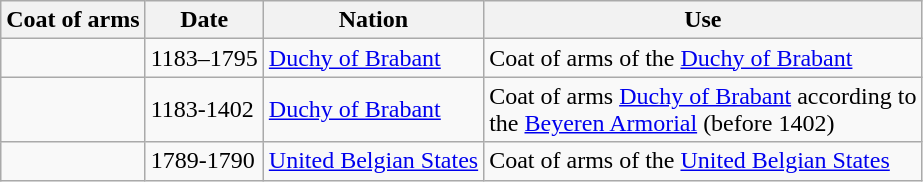<table class="wikitable">
<tr>
<th>Coat of arms</th>
<th>Date</th>
<th>Nation</th>
<th>Use</th>
</tr>
<tr>
<td></td>
<td>1183–1795</td>
<td><a href='#'>Duchy of Brabant</a></td>
<td>Coat of arms of the <a href='#'>Duchy of Brabant</a></td>
</tr>
<tr>
<td></td>
<td>1183-1402</td>
<td><a href='#'>Duchy of Brabant</a></td>
<td>Coat of arms <a href='#'>Duchy of Brabant</a> according to<br>the <a href='#'>Beyeren Armorial</a> (before 1402)</td>
</tr>
<tr>
<td></td>
<td>1789-1790</td>
<td><a href='#'>United Belgian States</a></td>
<td>Coat of arms of the <a href='#'>United Belgian States</a></td>
</tr>
</table>
